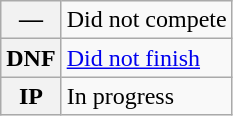<table class="wikitable">
<tr>
<th scope="row">—</th>
<td>Did not compete</td>
</tr>
<tr>
<th scope="row">DNF</th>
<td><a href='#'>Did not finish</a></td>
</tr>
<tr>
<th scope="row">IP</th>
<td>In progress</td>
</tr>
</table>
